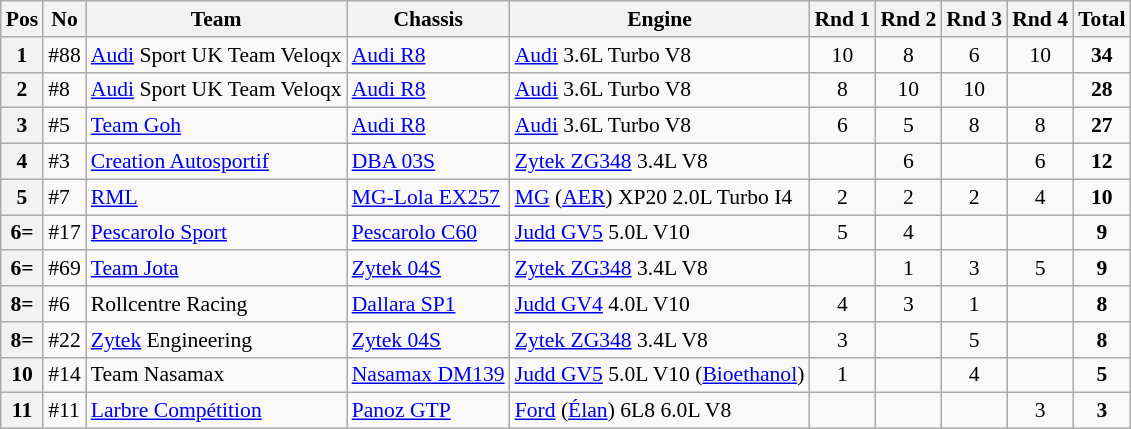<table class="wikitable" style="font-size: 90%;">
<tr>
<th>Pos</th>
<th>No</th>
<th>Team</th>
<th>Chassis</th>
<th>Engine</th>
<th>Rnd 1</th>
<th>Rnd 2</th>
<th>Rnd 3</th>
<th>Rnd 4</th>
<th>Total</th>
</tr>
<tr>
<th>1</th>
<td>#88</td>
<td> <a href='#'>Audi</a> Sport UK Team Veloqx</td>
<td><a href='#'>Audi R8</a></td>
<td><a href='#'>Audi</a> 3.6L Turbo V8</td>
<td align="center">10</td>
<td align="center">8</td>
<td align="center">6</td>
<td align="center">10</td>
<td align="center"><strong>34</strong></td>
</tr>
<tr>
<th>2</th>
<td>#8</td>
<td> <a href='#'>Audi</a> Sport UK Team Veloqx</td>
<td><a href='#'>Audi R8</a></td>
<td><a href='#'>Audi</a> 3.6L Turbo V8</td>
<td align="center">8</td>
<td align="center">10</td>
<td align="center">10</td>
<td></td>
<td align="center"><strong>28</strong></td>
</tr>
<tr>
<th>3</th>
<td>#5</td>
<td> <a href='#'>Team Goh</a></td>
<td><a href='#'>Audi R8</a></td>
<td><a href='#'>Audi</a> 3.6L Turbo V8</td>
<td align="center">6</td>
<td align="center">5</td>
<td align="center">8</td>
<td align="center">8</td>
<td align="center"><strong>27</strong></td>
</tr>
<tr>
<th>4</th>
<td>#3</td>
<td> <a href='#'>Creation Autosportif</a></td>
<td><a href='#'>DBA 03S</a></td>
<td><a href='#'>Zytek ZG348</a> 3.4L V8</td>
<td></td>
<td align="center">6</td>
<td></td>
<td align="center">6</td>
<td align="center"><strong>12</strong></td>
</tr>
<tr>
<th>5</th>
<td>#7</td>
<td> <a href='#'>RML</a></td>
<td><a href='#'>MG-Lola EX257</a></td>
<td><a href='#'>MG</a> (<a href='#'>AER</a>) XP20 2.0L Turbo I4</td>
<td align="center">2</td>
<td align="center">2</td>
<td align="center">2</td>
<td align="center">4</td>
<td align="center"><strong>10</strong></td>
</tr>
<tr>
<th>6=</th>
<td>#17</td>
<td> <a href='#'>Pescarolo Sport</a></td>
<td><a href='#'>Pescarolo C60</a></td>
<td><a href='#'>Judd GV5</a> 5.0L V10</td>
<td align="center">5</td>
<td align="center">4</td>
<td></td>
<td></td>
<td align="center"><strong>9</strong></td>
</tr>
<tr>
<th>6=</th>
<td>#69</td>
<td> <a href='#'>Team Jota</a></td>
<td><a href='#'>Zytek 04S</a></td>
<td><a href='#'>Zytek ZG348</a> 3.4L V8</td>
<td></td>
<td align="center">1</td>
<td align="center">3</td>
<td align="center">5</td>
<td align="center"><strong>9</strong></td>
</tr>
<tr>
<th>8=</th>
<td>#6</td>
<td> Rollcentre Racing</td>
<td><a href='#'>Dallara SP1</a></td>
<td><a href='#'>Judd GV4</a> 4.0L V10</td>
<td align="center">4</td>
<td align="center">3</td>
<td align="center">1</td>
<td></td>
<td align="center"><strong>8</strong></td>
</tr>
<tr>
<th>8=</th>
<td>#22</td>
<td> <a href='#'>Zytek</a> Engineering</td>
<td><a href='#'>Zytek 04S</a></td>
<td><a href='#'>Zytek ZG348</a> 3.4L V8</td>
<td align="center">3</td>
<td></td>
<td align="center">5</td>
<td></td>
<td align="center"><strong>8</strong></td>
</tr>
<tr>
<th>10</th>
<td>#14</td>
<td> Team Nasamax</td>
<td><a href='#'>Nasamax DM139</a></td>
<td><a href='#'>Judd GV5</a> 5.0L V10 (<a href='#'>Bioethanol</a>)</td>
<td align="center">1</td>
<td></td>
<td align="center">4</td>
<td></td>
<td align="center"><strong>5</strong></td>
</tr>
<tr>
<th>11</th>
<td>#11</td>
<td> <a href='#'>Larbre Compétition</a></td>
<td><a href='#'>Panoz GTP</a></td>
<td><a href='#'>Ford</a> (<a href='#'>Élan</a>) 6L8 6.0L V8</td>
<td></td>
<td></td>
<td></td>
<td align="center">3</td>
<td align="center"><strong>3</strong></td>
</tr>
</table>
